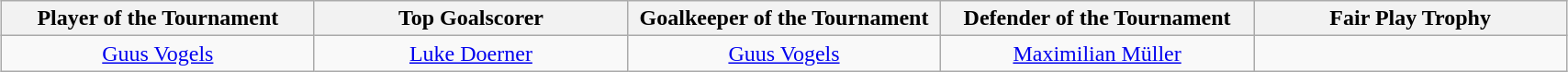<table class=wikitable style="margin:auto; text-align:center">
<tr>
<th style="width: 220px;">Player of the Tournament</th>
<th style="width: 220px;">Top Goalscorer</th>
<th style="width: 220px;">Goalkeeper of the Tournament</th>
<th style="width: 220px;">Defender of the Tournament</th>
<th style="width: 220px;">Fair Play Trophy</th>
</tr>
<tr>
<td> <a href='#'>Guus Vogels</a></td>
<td> <a href='#'>Luke Doerner</a></td>
<td> <a href='#'>Guus Vogels</a></td>
<td> <a href='#'>Maximilian Müller</a></td>
<td></td>
</tr>
</table>
